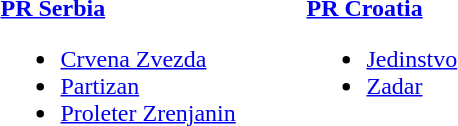<table>
<tr>
<td style="width:200px; vertical-align:top;"><strong> <a href='#'>PR Serbia</a></strong><br><ul><li><a href='#'>Crvena Zvezda</a></li><li><a href='#'>Partizan</a></li><li><a href='#'>Proleter Zrenjanin</a></li></ul></td>
<td style="width:200px; vertical-align:top;"><strong> <a href='#'>PR Croatia</a></strong><br><ul><li><a href='#'>Jedinstvo</a></li><li><a href='#'>Zadar</a></li></ul></td>
</tr>
</table>
